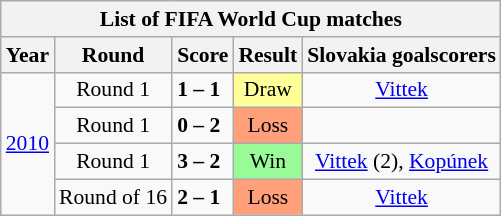<table class="wikitable collapsible collapsed" style="text-align: center;font-size:90%;">
<tr>
<th colspan=5>List of FIFA World Cup matches</th>
</tr>
<tr>
<th>Year</th>
<th>Round</th>
<th>Score</th>
<th>Result</th>
<th>Slovakia goalscorers</th>
</tr>
<tr>
<td rowspan=4><a href='#'>2010</a></td>
<td>Round 1</td>
<td align=left> <strong>1 – 1</strong> </td>
<td bgcolor="#FFFF99">Draw</td>
<td><a href='#'>Vittek</a></td>
</tr>
<tr>
<td>Round 1</td>
<td align=left> <strong>0 – 2</strong> </td>
<td bgcolor="#FFA07A">Loss</td>
<td></td>
</tr>
<tr>
<td>Round 1</td>
<td align=left> <strong>3 – 2</strong> </td>
<td bgcolor="#98FB98">Win</td>
<td><a href='#'>Vittek</a> (2), <a href='#'>Kopúnek</a></td>
</tr>
<tr>
<td>Round of 16</td>
<td align=left> <strong>2 – 1</strong> </td>
<td bgcolor="#FFA07A">Loss</td>
<td><a href='#'>Vittek</a></td>
</tr>
</table>
